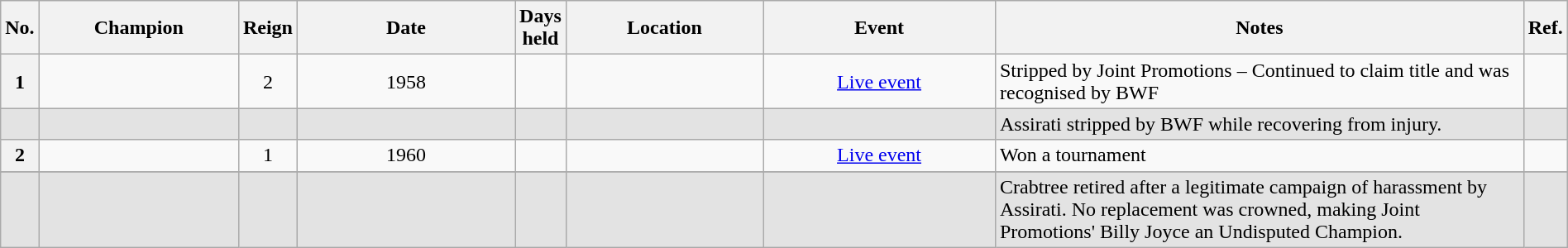<table class="wikitable sortable" style="text-align: center" width=100%>
<tr>
<th width=0 data-sort-type="number">No.</th>
<th width=14%>Champion</th>
<th width=0>Reign</th>
<th width=16%>Date</th>
<th width=0 data-sort-type="number">Days held</th>
<th width=14%>Location</th>
<th width=17%>Event</th>
<th width=51% class="unsortable">Notes</th>
<th width=0 class="unsortable">Ref.</th>
</tr>
<tr>
<th>1</th>
<td></td>
<td>2</td>
<td>1958</td>
<td></td>
<td></td>
<td><a href='#'>Live event</a></td>
<td align=left>Stripped by Joint Promotions – Continued to claim title and was recognised by BWF</td>
<td></td>
</tr>
<tr style="background-color:#e3e3e3">
<td></td>
<td></td>
<td></td>
<td></td>
<td></td>
<td></td>
<td></td>
<td align=left>Assirati stripped by BWF while recovering from injury.</td>
<td> </td>
</tr>
<tr>
<th>2</th>
<td></td>
<td>1</td>
<td>1960</td>
<td></td>
<td></td>
<td><a href='#'>Live event</a></td>
<td align=left>Won a tournament</td>
<td> </td>
</tr>
<tr>
</tr>
<tr style="background-color:#e3e3e3">
<td></td>
<td></td>
<td></td>
<td></td>
<td></td>
<td></td>
<td></td>
<td align=left>Crabtree retired after a legitimate campaign of harassment by Assirati. No replacement was crowned, making Joint Promotions' Billy Joyce an Undisputed Champion.</td>
<td> </td>
</tr>
</table>
